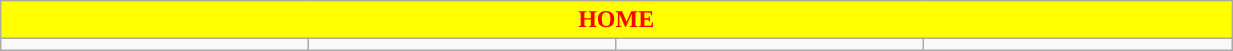<table class="wikitable collapsible collapsed" style="width:65%">
<tr>
<th colspan=16 ! style="color:red; background:yellow">HOME</th>
</tr>
<tr>
<td></td>
<td></td>
<td></td>
<td></td>
</tr>
</table>
